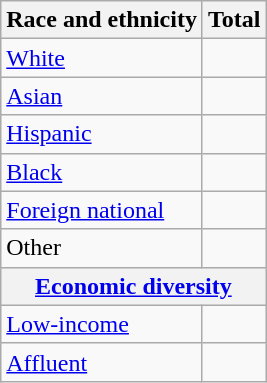<table class="wikitable floatright sortable collapsible"; text-align:right; font-size:80%;">
<tr>
<th>Race and ethnicity</th>
<th colspan="2" data-sort-type=number>Total</th>
</tr>
<tr>
<td><a href='#'>White</a></td>
<td align=right></td>
</tr>
<tr>
<td><a href='#'>Asian</a></td>
<td align=right></td>
</tr>
<tr>
<td><a href='#'>Hispanic</a></td>
<td align=right></td>
</tr>
<tr>
<td><a href='#'>Black</a></td>
<td align=right></td>
</tr>
<tr>
<td><a href='#'>Foreign national</a></td>
<td align=right></td>
</tr>
<tr>
<td>Other</td>
<td align=right></td>
</tr>
<tr>
<th colspan="4" data-sort-type=number><a href='#'>Economic diversity</a></th>
</tr>
<tr>
<td><a href='#'>Low-income</a></td>
<td align=right></td>
</tr>
<tr>
<td><a href='#'>Affluent</a></td>
<td align=right></td>
</tr>
</table>
